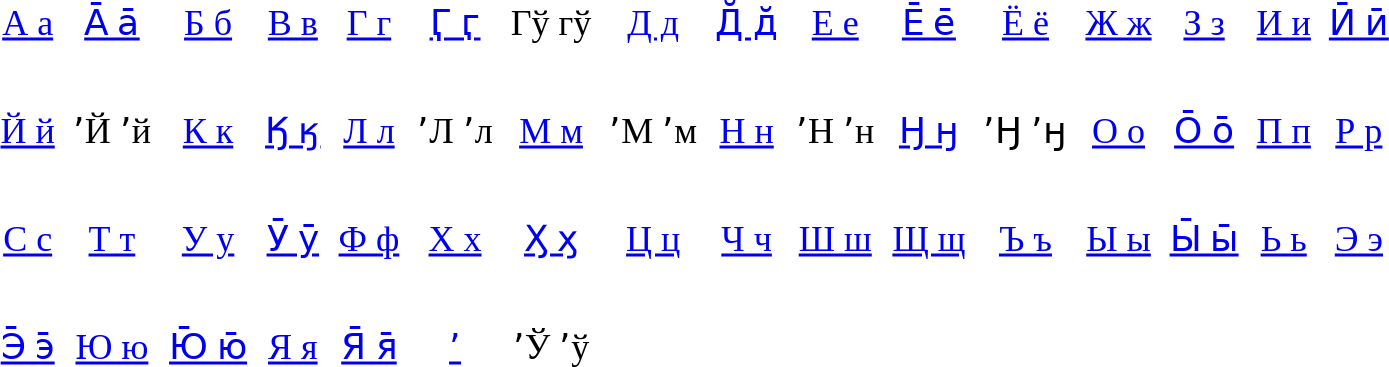<table class="standard" cellpadding="5" style="font-size: 1.5em; line-height: 2.5em; text-align: center;">
<tr>
<td><a href='#'>А а</a></td>
<td><a href='#'>А̄ а̄</a></td>
<td><a href='#'>Б б</a></td>
<td><a href='#'>В в</a></td>
<td><a href='#'>Г г</a></td>
<td><a href='#'>Ӷ ӷ</a></td>
<td>Гў гў</td>
<td><a href='#'>Д д</a></td>
<td><a href='#'>Д̆ д̆</a></td>
<td><a href='#'>Е е</a></td>
<td><a href='#'>Е̄ е̄</a></td>
<td><a href='#'>Ё ё</a></td>
<td><a href='#'>Ж ж</a></td>
<td><a href='#'>З з</a></td>
<td><a href='#'>И и</a></td>
<td><a href='#'>Ӣ ӣ</a></td>
</tr>
<tr>
<td><a href='#'>Й й</a></td>
<td>ʼЙ ʼй</td>
<td><a href='#'>К к</a></td>
<td><a href='#'>Ӄ ӄ</a></td>
<td><a href='#'>Л л</a></td>
<td>ʼЛ ʼл</td>
<td><a href='#'>М м</a></td>
<td>ʼМ ʼм</td>
<td><a href='#'>Н н</a></td>
<td>ʼН ʼн</td>
<td><a href='#'>Ӈ ӈ</a></td>
<td>ʼӇ ʼӈ</td>
<td><a href='#'>О о</a></td>
<td><a href='#'>О̄ о̄</a></td>
<td><a href='#'>П п</a></td>
<td><a href='#'>Р р</a></td>
</tr>
<tr>
<td><a href='#'>С с</a></td>
<td><a href='#'>Т т</a></td>
<td><a href='#'>У у</a></td>
<td><a href='#'>Ӯ ӯ</a></td>
<td><a href='#'>Ф ф</a></td>
<td><a href='#'>Х х</a></td>
<td><a href='#'>Ӽ ӽ</a></td>
<td><a href='#'>Ц ц</a></td>
<td><a href='#'>Ч ч</a></td>
<td><a href='#'>Ш ш</a></td>
<td><a href='#'>Щ щ</a></td>
<td><a href='#'>Ъ ъ</a></td>
<td><a href='#'>Ы ы</a></td>
<td><a href='#'>Ы̄ ы̄</a></td>
<td><a href='#'>Ь ь</a></td>
<td><a href='#'>Э э</a></td>
</tr>
<tr>
<td><a href='#'>Э̄ э̄</a></td>
<td><a href='#'>Ю ю</a></td>
<td><a href='#'>Ю̄ ю̄</a></td>
<td><a href='#'>Я я</a></td>
<td><a href='#'>Я̄ я̄</a></td>
<td><a href='#'>ʼ</a></td>
<td>ʼЎ ʼў</td>
</tr>
</table>
